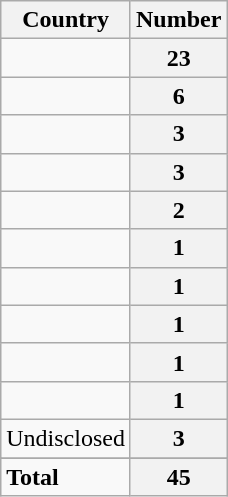<table class="wikitable centre sortable">
<tr>
<th>Country</th>
<th>Number</th>
</tr>
<tr>
<td></td>
<th>23</th>
</tr>
<tr>
<td></td>
<th>6</th>
</tr>
<tr>
<td></td>
<th>3</th>
</tr>
<tr>
<td></td>
<th>3</th>
</tr>
<tr>
<td></td>
<th>2</th>
</tr>
<tr>
<td></td>
<th>1</th>
</tr>
<tr>
<td></td>
<th>1</th>
</tr>
<tr>
<td></td>
<th>1</th>
</tr>
<tr>
<td></td>
<th>1</th>
</tr>
<tr>
<td></td>
<th>1</th>
</tr>
<tr>
<td>Undisclosed</td>
<th>3</th>
</tr>
<tr>
</tr>
<tr class="sortbottom">
<td><strong>Total</strong></td>
<th>45</th>
</tr>
</table>
